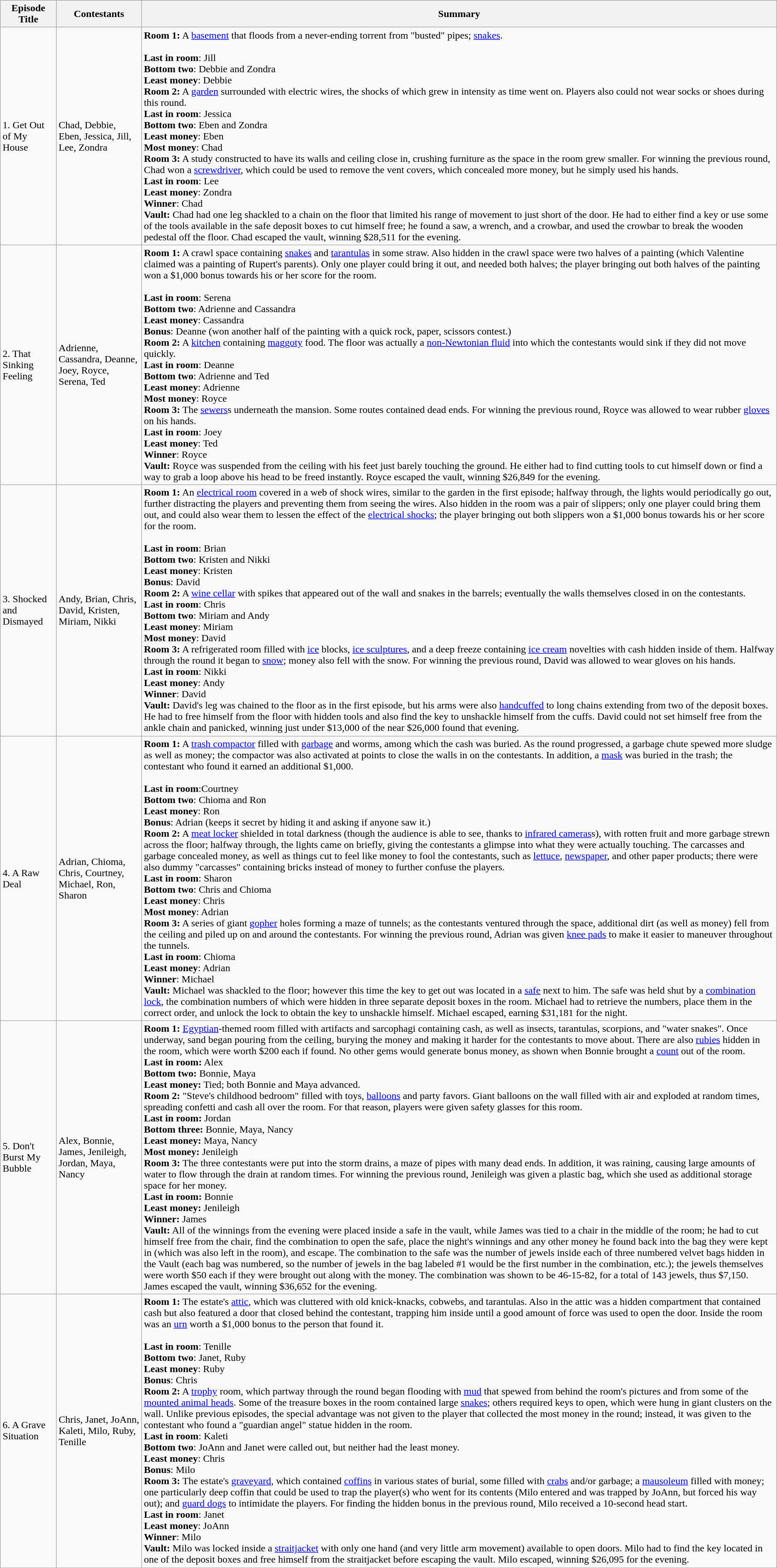<table class="wikitable" border="1">
<tr>
<th>Episode Title</th>
<th>Contestants</th>
<th>Summary</th>
</tr>
<tr>
<td>1. Get Out of My House</td>
<td>Chad, Debbie, Eben, Jessica, Jill, Lee, Zondra</td>
<td><strong>Room 1:</strong> A <a href='#'>basement</a> that floods from a never-ending torrent from "busted" pipes; <a href='#'>snakes</a>.<br><br><strong>Last in room</strong>: Jill<br>
<strong>Bottom two</strong>: Debbie and Zondra<br>
<strong>Least money</strong>: Debbie<br><strong>Room 2:</strong> A <a href='#'>garden</a> surrounded with electric wires, the shocks of which grew in intensity as time went on. Players also could not wear socks or shoes during this round. <br>
<strong>Last in room</strong>: Jessica <br>
<strong>Bottom two</strong>: Eben and Zondra <br>
<strong>Least money</strong>: Eben  <br>
<strong>Most money</strong>: Chad<br><strong>Room 3:</strong> A study constructed to have its walls and ceiling close in, crushing furniture as the space in the room grew smaller. For winning the previous round, Chad won a <a href='#'>screwdriver</a>, which could be used to remove the vent covers, which concealed more money, but he simply used his hands. <br>
<strong>Last in room</strong>: Lee <br>
<strong>Least money</strong>: Zondra <br>
<strong>Winner</strong>: Chad<br><strong>Vault:</strong> Chad had one leg shackled to a chain on the floor that limited his range of movement to just short of the door. He had to either find a key or use some of the tools available in the safe deposit boxes to cut himself free; he found a saw, a wrench, and a crowbar, and used the crowbar to break the wooden pedestal off the floor.  Chad escaped the vault, winning $28,511 for the evening.</td>
</tr>
<tr>
<td>2. That Sinking Feeling</td>
<td>Adrienne, Cassandra, Deanne, Joey, Royce, Serena, Ted</td>
<td><strong>Room 1:</strong> A crawl space containing <a href='#'>snakes</a> and <a href='#'>tarantulas</a> in some straw. Also hidden in the crawl space were two halves of a painting (which Valentine claimed was a painting of Rupert's parents).  Only one player could bring it out, and needed both halves; the player bringing out both halves of the painting won a $1,000 bonus towards his or her score for the room.  <br><br><strong>Last in room</strong>: Serena  <br>
<strong>Bottom two</strong>: Adrienne and Cassandra <br>
<strong>Least money</strong>: Cassandra <br>
<strong>Bonus</strong>: Deanne (won another half of the painting with a quick rock, paper, scissors contest.)<br><strong>Room 2:</strong> A <a href='#'>kitchen</a> containing <a href='#'>maggoty</a> food. The floor was actually a <a href='#'>non-Newtonian fluid</a> into which the contestants would sink if they did not move quickly. <br>
<strong>Last in room</strong>: Deanne <br>
<strong>Bottom two</strong>: Adrienne and Ted <br>
<strong>Least money</strong>: Adrienne <br>
<strong>Most money</strong>: Royce<br><strong>Room 3:</strong> The <a href='#'>sewers</a>s underneath the mansion. Some routes contained dead ends. For winning the previous round, Royce was allowed to wear rubber <a href='#'>gloves</a> on his hands. <br>
<strong>Last in room</strong>: Joey <br>
<strong>Least money</strong>: Ted <br>
<strong>Winner</strong>: Royce<br><strong>Vault:</strong> Royce was suspended from the ceiling with his feet just barely touching the ground.  He either had to find cutting tools to cut himself down or find a way to grab a loop above his head to be freed instantly. Royce escaped the vault, winning $26,849 for the evening.</td>
</tr>
<tr>
<td>3. Shocked and Dismayed</td>
<td>Andy, Brian, Chris, David, Kristen, Miriam, Nikki</td>
<td><strong>Room 1:</strong> An <a href='#'>electrical room</a> covered in a web of shock wires, similar to the garden in the first episode; halfway through, the lights would periodically go out, further distracting the players and preventing them from seeing the wires. Also hidden in the room was a pair of slippers; only one player could bring them out, and could also wear them to lessen the effect of the <a href='#'>electrical shocks</a>; the player bringing out both slippers won a $1,000 bonus towards his or her score for the room. <br><br><strong>Last in room</strong>: Brian  <br>
<strong>Bottom two</strong>: Kristen and Nikki <br>
<strong>Least money</strong>: Kristen <br>
<strong>Bonus</strong>: David<br><strong>Room 2:</strong> A <a href='#'>wine cellar</a> with spikes that appeared out of the wall and snakes in the barrels; eventually the walls themselves closed in on the contestants.  <br>
<strong>Last in room</strong>: Chris <br>
<strong>Bottom two</strong>: Miriam and Andy <br>
<strong>Least money</strong>: Miriam <br>
<strong>Most money</strong>: David<br><strong>Room 3:</strong> A refrigerated room filled with <a href='#'>ice</a> blocks, <a href='#'>ice sculptures</a>, and a deep freeze containing <a href='#'>ice cream</a> novelties with cash hidden inside of them.  Halfway through the round it began to <a href='#'>snow</a>; money also fell with the snow.  For winning the previous round, David was allowed to wear gloves on his hands. <br>
<strong>Last in room</strong>: Nikki <br>
<strong>Least money</strong>: Andy <br>
<strong>Winner</strong>: David<br><strong>Vault:</strong> David's leg was chained to the floor as in the first episode, but his arms were also <a href='#'>handcuffed</a> to long chains extending from two of the deposit boxes.  He had to free himself from the floor with hidden tools and also find the key to unshackle himself from the cuffs.  David could not set himself free from the ankle chain and panicked, winning just under $13,000 of the near $26,000 found that evening.</td>
</tr>
<tr>
<td>4. A Raw Deal</td>
<td>Adrian, Chioma, Chris, Courtney, Michael, Ron, Sharon</td>
<td><strong>Room 1:</strong> A <a href='#'>trash compactor</a> filled with <a href='#'>garbage</a> and worms, among which the cash was buried.  As the round progressed, a garbage chute spewed more sludge as well as money; the compactor was also activated at points to close the walls in on the contestants.  In addition, a <a href='#'>mask</a> was buried in the trash; the contestant who found it earned an additional $1,000. <br><br><strong>Last in room</strong>:Courtney  <br>
<strong>Bottom two</strong>: Chioma and Ron  <br>
<strong>Least money</strong>: Ron  <br>
<strong>Bonus</strong>: Adrian (keeps it secret by hiding it and asking if anyone saw it.)<br><strong>Room 2:</strong> A <a href='#'>meat locker</a> shielded in total darkness (though the audience is able to see, thanks to <a href='#'>infrared cameras</a>s), with rotten fruit and more garbage strewn across the floor; halfway through, the lights came on briefly, giving the contestants a glimpse into what they were actually touching.  The carcasses and garbage concealed money, as well as things cut to feel like money to fool the contestants, such as <a href='#'>lettuce</a>, <a href='#'>newspaper</a>, and other paper products; there were also dummy "carcasses" containing bricks instead of money to further confuse the players.  <br>
<strong>Last in room</strong>: Sharon  <br>
<strong>Bottom two</strong>: Chris and Chioma  <br>
<strong>Least money</strong>: Chris  <br>
<strong>Most money</strong>: Adrian<br><strong>Room 3:</strong> A series of giant <a href='#'>gopher</a> holes forming a maze of tunnels; as the contestants ventured through the space, additional dirt (as well as money) fell from the ceiling and piled up on and around the contestants.  For winning the previous round, Adrian was given <a href='#'>knee pads</a> to make it easier to maneuver throughout the tunnels. <br>
<strong>Last in room</strong>: Chioma  <br>
<strong>Least money</strong>: Adrian  <br>
<strong>Winner</strong>: Michael<br><strong>Vault:</strong> Michael was shackled to the floor; however this time the key to get out was located in a <a href='#'>safe</a> next to him.  The safe was held shut by a <a href='#'>combination lock</a>, the combination numbers of which were hidden in three separate deposit boxes in the room.  Michael had to retrieve the numbers, place them in the correct order, and unlock the lock to obtain the key to unshackle himself.  Michael escaped, earning $31,181 for the night.</td>
</tr>
<tr>
<td>5. Don't Burst My Bubble</td>
<td>Alex, Bonnie, James, Jenileigh, Jordan, Maya, Nancy</td>
<td><strong>Room 1:</strong> <a href='#'>Egyptian</a>-themed room filled with artifacts and sarcophagi containing cash, as well as insects, tarantulas, scorpions, and "water snakes".  Once underway, sand began pouring from the ceiling, burying the money and making it harder for the contestants to move about.  There are also <a href='#'>rubies</a> hidden in the room, which were worth $200 each if found.  No other gems would generate bonus money, as shown when Bonnie brought a <a href='#'>count</a> out of the room.<br><strong>Last in room:</strong> Alex <br>
<strong>Bottom two:</strong> Bonnie, Maya <br>
<strong>Least money:</strong> Tied; both Bonnie and Maya advanced.<br><strong>Room 2:</strong> "Steve's childhood bedroom" filled with toys, <a href='#'>balloons</a> and party favors.  Giant balloons on the wall filled with air and exploded at random times, spreading confetti and cash all over the room. For that reason, players were given safety glasses for this room.<br><strong>Last in room:</strong> Jordan <br>
<strong>Bottom three:</strong> Bonnie, Maya, Nancy <br>
<strong>Least money:</strong> Maya, Nancy <br>
<strong>Most money:</strong> Jenileigh<br><strong>Room 3:</strong> The three contestants were put into the storm drains, a maze of pipes with many dead ends. In addition, it was raining, causing large amounts of water to flow through the drain at random times. For winning the previous round, Jenileigh was given a plastic bag, which she used as additional storage space for her money.<br><strong>Last in room:</strong> Bonnie <br>
<strong>Least money:</strong> Jenileigh  <br>
<strong>Winner:</strong> James<br><strong>Vault:</strong> All of the winnings from the evening were placed inside a safe in the vault, while James was tied to a chair in the middle of the room; he had to cut himself free from the chair, find the combination to open the safe, place the night's winnings and any other money he found back into the bag they were kept in (which was also left in the room), and escape.  The combination to the safe was the number of jewels inside each of three numbered velvet bags hidden in the Vault (each bag was numbered, so the number of jewels in the bag labeled #1 would be the first number in the combination, etc.); the jewels themselves were worth $50 each if they were brought out along with the money.  The combination was shown to be 46-15-82, for a total of 143 jewels, thus $7,150. James escaped the vault, winning $36,652 for the evening.</td>
</tr>
<tr>
<td>6. A Grave Situation</td>
<td>Chris, Janet, JoAnn, Kaleti, Milo, Ruby, Tenille</td>
<td><strong>Room 1:</strong> The estate's <a href='#'>attic</a>, which was cluttered with old knick-knacks, cobwebs, and tarantulas.  Also in the attic was a hidden compartment that contained cash but also featured a door that closed behind the contestant, trapping him inside until a good amount of force was used to open the door.  Inside the room was an <a href='#'>urn</a> worth a $1,000 bonus to the person that found it. <br><br><strong>Last in room</strong>: Tenille <br>
<strong>Bottom two</strong>: Janet, Ruby <br>
<strong>Least money</strong>: Ruby  <br>
<strong>Bonus</strong>: Chris<br><strong>Room 2:</strong> A <a href='#'>trophy</a> room, which partway through the round began flooding with <a href='#'>mud</a> that spewed from behind the room's pictures and from some of the <a href='#'>mounted animal heads</a>.  Some of the treasure boxes in the room contained large <a href='#'>snakes</a>; others required keys to open, which were hung in giant clusters on the wall.  Unlike previous episodes, the special advantage was not given to the player that collected the most money in the round; instead, it was given to the contestant who found a "guardian angel" statue hidden in the room. <br>
<strong>Last in room</strong>: Kaleti <br>
<strong>Bottom two</strong>: JoAnn and Janet were called out, but neither had the least money. <br>
<strong>Least money</strong>: Chris <br>
<strong>Bonus</strong>: Milo<br><strong>Room 3:</strong> The estate's <a href='#'>graveyard</a>, which contained <a href='#'>coffins</a> in various states of burial, some filled with <a href='#'>crabs</a> and/or garbage; a <a href='#'>mausoleum</a> filled with money; one particularly deep coffin that could be used to trap the player(s) who went for its contents (Milo entered and was trapped by JoAnn, but forced his way out); and <a href='#'>guard dogs</a> to intimidate the players.  For finding the hidden bonus in the previous round, Milo received a 10-second head start. <br>
<strong>Last in room</strong>: Janet <br>
<strong>Least money</strong>: JoAnn <br>
<strong>Winner</strong>: Milo<br><strong>Vault:</strong> Milo was locked inside a <a href='#'>straitjacket</a> with only one hand (and very little arm movement) available to open doors.  Milo had to find the key located in one of the deposit boxes and free himself from the straitjacket before escaping the vault.  Milo escaped, winning $26,095 for the evening.</td>
</tr>
</table>
